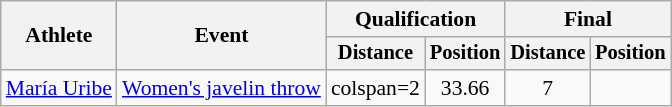<table class=wikitable style="font-size:90%">
<tr>
<th rowspan="2">Athlete</th>
<th rowspan="2">Event</th>
<th colspan="2">Qualification</th>
<th colspan="2">Final</th>
</tr>
<tr style="font-size:95%">
<th>Distance</th>
<th>Position</th>
<th>Distance</th>
<th>Position</th>
</tr>
<tr align=center>
<td align=left><a href='#'>María Uribe</a></td>
<td align=left><a href='#'>Women's javelin throw</a></td>
<td>colspan=2 </td>
<td>33.66</td>
<td>7</td>
</tr>
</table>
